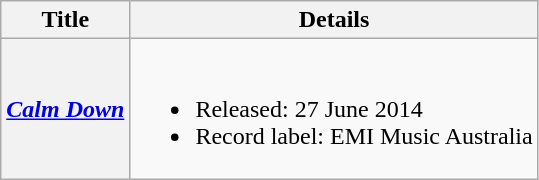<table class="wikitable plainrowheaders">
<tr>
<th scope="col">Title</th>
<th scope="col">Details</th>
</tr>
<tr>
<th scope="row"><em><a href='#'>Calm Down</a></em></th>
<td><br><ul><li>Released: 27 June 2014</li><li>Record label: EMI Music Australia</li></ul></td>
</tr>
</table>
